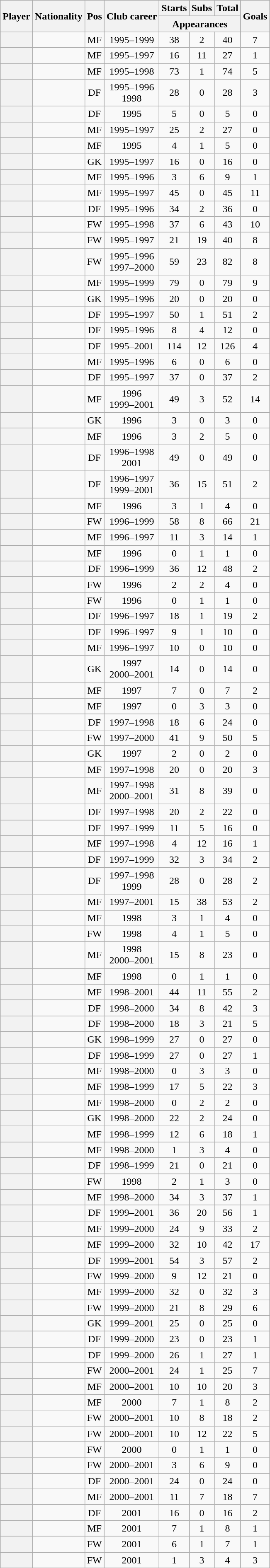<table class="wikitable sortable plainrowheaders" style="text-align:center;">
<tr>
<th scope=col rowspan="2">Player</th>
<th scope=col rowspan="2">Nationality</th>
<th scope=col rowspan="2">Pos</th>
<th scope=col rowspan="2">Club career</th>
<th scope=col>Starts</th>
<th scope=col>Subs</th>
<th scope=col>Total</th>
<th rowspan="2" scope=col>Goals</th>
</tr>
<tr class=unsortable>
<th scope=col colspan="3">Appearances</th>
</tr>
<tr>
<th scope=row></th>
<td align="left"></td>
<td>MF</td>
<td>1995–1999</td>
<td>38</td>
<td>2</td>
<td>40</td>
<td>7</td>
</tr>
<tr>
<th scope=row></th>
<td align="left"></td>
<td>MF</td>
<td>1995–1997</td>
<td>16</td>
<td>11</td>
<td>27</td>
<td>1</td>
</tr>
<tr>
<th scope=row></th>
<td align="left"></td>
<td>MF</td>
<td>1995–1998</td>
<td>73</td>
<td>1</td>
<td>74</td>
<td>5</td>
</tr>
<tr>
<th scope=row></th>
<td align="left"></td>
<td>DF</td>
<td>1995–1996<br>1998</td>
<td>28</td>
<td>0</td>
<td>28</td>
<td>3</td>
</tr>
<tr>
<th scope=row></th>
<td align="left"></td>
<td>DF</td>
<td>1995</td>
<td>5</td>
<td>0</td>
<td>5</td>
<td>0</td>
</tr>
<tr>
<th scope=row></th>
<td align="left"></td>
<td>MF</td>
<td>1995–1997</td>
<td>25</td>
<td>2</td>
<td>27</td>
<td>0</td>
</tr>
<tr>
<th scope=row></th>
<td align="left"></td>
<td>MF</td>
<td>1995</td>
<td>4</td>
<td>1</td>
<td>5</td>
<td>0</td>
</tr>
<tr>
<th scope=row></th>
<td align="left"></td>
<td>GK</td>
<td>1995–1997</td>
<td>16</td>
<td>0</td>
<td>16</td>
<td>0</td>
</tr>
<tr>
<th scope=row></th>
<td align="left"></td>
<td>MF</td>
<td>1995–1996</td>
<td>3</td>
<td>6</td>
<td>9</td>
<td>1</td>
</tr>
<tr>
<th scope=row></th>
<td align="left"></td>
<td>MF</td>
<td>1995–1997</td>
<td>45</td>
<td>0</td>
<td>45</td>
<td>11</td>
</tr>
<tr>
<th scope=row></th>
<td align="left"></td>
<td>DF</td>
<td>1995–1996</td>
<td>34</td>
<td>2</td>
<td>36</td>
<td>0</td>
</tr>
<tr>
<th scope=row></th>
<td align="left"></td>
<td>FW</td>
<td>1995–1998</td>
<td>37</td>
<td>6</td>
<td>43</td>
<td>10</td>
</tr>
<tr>
<th scope=row></th>
<td align="left"></td>
<td>FW</td>
<td>1995–1997</td>
<td>21</td>
<td>19</td>
<td>40</td>
<td>8</td>
</tr>
<tr>
<th scope=row></th>
<td align="left"></td>
<td>FW</td>
<td>1995–1996<br>1997–2000</td>
<td>59</td>
<td>23</td>
<td>82</td>
<td>8</td>
</tr>
<tr>
<th scope=row></th>
<td align="left"></td>
<td>MF</td>
<td>1995–1999</td>
<td>79</td>
<td>0</td>
<td>79</td>
<td>9</td>
</tr>
<tr>
<th scope=row></th>
<td align="left"></td>
<td>GK</td>
<td>1995–1996</td>
<td>20</td>
<td>0</td>
<td>20</td>
<td>0</td>
</tr>
<tr>
<th scope=row></th>
<td align="left"></td>
<td>DF</td>
<td>1995–1997</td>
<td>50</td>
<td>1</td>
<td>51</td>
<td>2</td>
</tr>
<tr>
<th scope=row></th>
<td align="left"></td>
<td>DF</td>
<td>1995–1996</td>
<td>8</td>
<td>4</td>
<td>12</td>
<td>0</td>
</tr>
<tr>
<th scope=row></th>
<td align="left"></td>
<td>DF</td>
<td>1995–2001</td>
<td>114</td>
<td>12</td>
<td>126</td>
<td>4</td>
</tr>
<tr>
<th scope=row></th>
<td align="left"></td>
<td>MF</td>
<td>1995–1996</td>
<td>6</td>
<td>0</td>
<td>6</td>
<td>0</td>
</tr>
<tr>
<th scope=row></th>
<td align="left"></td>
<td>DF</td>
<td>1995–1997</td>
<td>37</td>
<td>0</td>
<td>37</td>
<td>2</td>
</tr>
<tr>
<th scope=row></th>
<td align="left"></td>
<td>MF</td>
<td>1996<br>1999–2001</td>
<td>49</td>
<td>3</td>
<td>52</td>
<td>14</td>
</tr>
<tr>
<th scope=row></th>
<td align="left"></td>
<td>GK</td>
<td>1996</td>
<td>3</td>
<td>0</td>
<td>3</td>
<td>0</td>
</tr>
<tr>
<th scope=row></th>
<td align="left"></td>
<td>MF</td>
<td>1996</td>
<td>3</td>
<td>2</td>
<td>5</td>
<td>0</td>
</tr>
<tr>
<th scope=row></th>
<td align="left"></td>
<td>DF</td>
<td>1996–1998<br>2001</td>
<td>49</td>
<td>0</td>
<td>49</td>
<td>0</td>
</tr>
<tr>
<th scope=row></th>
<td align="left"></td>
<td>DF</td>
<td>1996–1997<br>1999–2001</td>
<td>36</td>
<td>15</td>
<td>51</td>
<td>2</td>
</tr>
<tr>
<th scope=row></th>
<td align="left"></td>
<td>MF</td>
<td>1996</td>
<td>3</td>
<td>1</td>
<td>4</td>
<td>0</td>
</tr>
<tr>
<th scope=row></th>
<td align="left"></td>
<td>FW</td>
<td>1996–1999</td>
<td>58</td>
<td>8</td>
<td>66</td>
<td>21</td>
</tr>
<tr>
<th scope=row></th>
<td align="left"></td>
<td>MF</td>
<td>1996–1997</td>
<td>11</td>
<td>3</td>
<td>14</td>
<td>1</td>
</tr>
<tr>
<th scope=row></th>
<td align="left"></td>
<td>MF</td>
<td>1996</td>
<td>0</td>
<td>1</td>
<td>1</td>
<td>0</td>
</tr>
<tr>
<th scope=row></th>
<td align="left"></td>
<td>DF</td>
<td>1996–1999</td>
<td>36</td>
<td>12</td>
<td>48</td>
<td>2</td>
</tr>
<tr>
<th scope=row></th>
<td align="left"></td>
<td>FW</td>
<td>1996</td>
<td>2</td>
<td>2</td>
<td>4</td>
<td>0</td>
</tr>
<tr>
<th scope=row></th>
<td align="left"></td>
<td>FW</td>
<td>1996</td>
<td>0</td>
<td>1</td>
<td>1</td>
<td>0</td>
</tr>
<tr>
<th scope=row></th>
<td align="left"></td>
<td>DF</td>
<td>1996–1997</td>
<td>18</td>
<td>1</td>
<td>19</td>
<td>2</td>
</tr>
<tr>
<th scope=row></th>
<td align="left"></td>
<td>DF</td>
<td>1996–1997</td>
<td>9</td>
<td>1</td>
<td>10</td>
<td>0</td>
</tr>
<tr>
<th scope=row></th>
<td align="left"></td>
<td>MF</td>
<td>1996–1997</td>
<td>10</td>
<td>0</td>
<td>10</td>
<td>0</td>
</tr>
<tr>
<th scope=row></th>
<td align="left"></td>
<td>GK</td>
<td>1997<br>2000–2001</td>
<td>14</td>
<td>0</td>
<td>14</td>
<td>0</td>
</tr>
<tr>
<th scope=row></th>
<td align="left"></td>
<td>MF</td>
<td>1997</td>
<td>7</td>
<td>0</td>
<td>7</td>
<td>2</td>
</tr>
<tr>
<th scope=row></th>
<td align="left"></td>
<td>MF</td>
<td>1997</td>
<td>0</td>
<td>3</td>
<td>3</td>
<td>0</td>
</tr>
<tr>
<th scope=row></th>
<td align="left"></td>
<td>DF</td>
<td>1997–1998</td>
<td>18</td>
<td>6</td>
<td>24</td>
<td>0</td>
</tr>
<tr>
<th scope=row></th>
<td align="left"></td>
<td>FW</td>
<td>1997–2000</td>
<td>41</td>
<td>9</td>
<td>50</td>
<td>5</td>
</tr>
<tr>
<th scope=row></th>
<td align="left"></td>
<td>GK</td>
<td>1997</td>
<td>2</td>
<td>0</td>
<td>2</td>
<td>0</td>
</tr>
<tr>
<th scope=row></th>
<td align="left"></td>
<td>MF</td>
<td>1997–1998</td>
<td>20</td>
<td>0</td>
<td>20</td>
<td>3</td>
</tr>
<tr>
<th scope=row></th>
<td align="left"></td>
<td>MF</td>
<td>1997–1998<br>2000–2001</td>
<td>31</td>
<td>8</td>
<td>39</td>
<td>0</td>
</tr>
<tr>
<th scope=row></th>
<td align="left"></td>
<td>DF</td>
<td>1997–1998</td>
<td>20</td>
<td>2</td>
<td>22</td>
<td>0</td>
</tr>
<tr>
<th scope=row></th>
<td align="left"></td>
<td>DF</td>
<td>1997–1999</td>
<td>11</td>
<td>5</td>
<td>16</td>
<td>0</td>
</tr>
<tr>
<th scope=row></th>
<td align="left"></td>
<td>MF</td>
<td>1997–1998</td>
<td>4</td>
<td>12</td>
<td>16</td>
<td>1</td>
</tr>
<tr>
<th scope=row></th>
<td align="left"></td>
<td>DF</td>
<td>1997–1999</td>
<td>32</td>
<td>3</td>
<td>34</td>
<td>2</td>
</tr>
<tr>
<th scope=row></th>
<td align="left"></td>
<td>DF</td>
<td>1997–1998<br>1999</td>
<td>28</td>
<td>0</td>
<td>28</td>
<td>2</td>
</tr>
<tr>
<th scope=row></th>
<td align="left"></td>
<td>MF</td>
<td>1997–2001</td>
<td>15</td>
<td>38</td>
<td>53</td>
<td>2</td>
</tr>
<tr>
<th scope=row></th>
<td align="left"></td>
<td>MF</td>
<td>1998</td>
<td>3</td>
<td>1</td>
<td>4</td>
<td>0</td>
</tr>
<tr>
<th scope=row></th>
<td align="left"></td>
<td>FW</td>
<td>1998</td>
<td>4</td>
<td>1</td>
<td>5</td>
<td>0</td>
</tr>
<tr>
<th scope=row></th>
<td align="left"></td>
<td>MF</td>
<td>1998<br>2000–2001</td>
<td>15</td>
<td>8</td>
<td>23</td>
<td>0</td>
</tr>
<tr>
<th scope=row></th>
<td align="left"></td>
<td>MF</td>
<td>1998</td>
<td>0</td>
<td>1</td>
<td>1</td>
<td>0</td>
</tr>
<tr>
<th scope=row></th>
<td align="left"></td>
<td>MF</td>
<td>1998–2001</td>
<td>44</td>
<td>11</td>
<td>55</td>
<td>2</td>
</tr>
<tr>
<th scope=row></th>
<td align="left"></td>
<td>DF</td>
<td>1998–2000</td>
<td>34</td>
<td>8</td>
<td>42</td>
<td>3</td>
</tr>
<tr>
<th scope=row></th>
<td align="left"></td>
<td>DF</td>
<td>1998–2000</td>
<td>18</td>
<td>3</td>
<td>21</td>
<td>5</td>
</tr>
<tr>
<th scope=row></th>
<td align="left"></td>
<td>GK</td>
<td>1998–1999</td>
<td>27</td>
<td>0</td>
<td>27</td>
<td>0</td>
</tr>
<tr>
<th scope=row></th>
<td align="left"></td>
<td>DF</td>
<td>1998–1999</td>
<td>27</td>
<td>0</td>
<td>27</td>
<td>1</td>
</tr>
<tr>
<th scope=row></th>
<td align="left"></td>
<td>MF</td>
<td>1998–2000</td>
<td>0</td>
<td>3</td>
<td>3</td>
<td>0</td>
</tr>
<tr>
<th scope=row></th>
<td align="left"></td>
<td>MF</td>
<td>1998–1999</td>
<td>17</td>
<td>5</td>
<td>22</td>
<td>3</td>
</tr>
<tr>
<th scope=row></th>
<td align="left"></td>
<td>MF</td>
<td>1998–2000</td>
<td>0</td>
<td>2</td>
<td>2</td>
<td>0</td>
</tr>
<tr>
<th scope=row></th>
<td align="left"></td>
<td>GK</td>
<td>1998–2000</td>
<td>22</td>
<td>2</td>
<td>24</td>
<td>0</td>
</tr>
<tr>
<th scope=row></th>
<td align="left"></td>
<td>MF</td>
<td>1998–1999</td>
<td>12</td>
<td>6</td>
<td>18</td>
<td>1</td>
</tr>
<tr>
<th scope=row></th>
<td align="left"></td>
<td>MF</td>
<td>1998–2000</td>
<td>1</td>
<td>3</td>
<td>4</td>
<td>0</td>
</tr>
<tr>
<th scope=row></th>
<td align="left"></td>
<td>DF</td>
<td>1998–1999</td>
<td>21</td>
<td>0</td>
<td>21</td>
<td>0</td>
</tr>
<tr>
<th scope=row></th>
<td align="left"></td>
<td>FW</td>
<td>1998</td>
<td>2</td>
<td>1</td>
<td>3</td>
<td>0</td>
</tr>
<tr>
<th scope=row></th>
<td align="left"></td>
<td>MF</td>
<td>1998–2000</td>
<td>34</td>
<td>3</td>
<td>37</td>
<td>1</td>
</tr>
<tr>
<th scope=row></th>
<td align="left"></td>
<td>DF</td>
<td>1999–2001</td>
<td>36</td>
<td>20</td>
<td>56</td>
<td>1</td>
</tr>
<tr>
<th scope=row></th>
<td align="left"></td>
<td>MF</td>
<td>1999–2000</td>
<td>24</td>
<td>9</td>
<td>33</td>
<td>2</td>
</tr>
<tr>
<th scope=row></th>
<td align="left"></td>
<td>MF</td>
<td>1999–2000</td>
<td>32</td>
<td>10</td>
<td>42</td>
<td>17</td>
</tr>
<tr>
<th scope=row></th>
<td align="left"></td>
<td>DF</td>
<td>1999–2001</td>
<td>54</td>
<td>3</td>
<td>57</td>
<td>2</td>
</tr>
<tr>
<th scope=row></th>
<td align="left"></td>
<td>FW</td>
<td>1999–2000</td>
<td>9</td>
<td>12</td>
<td>21</td>
<td>0</td>
</tr>
<tr>
<th scope=row></th>
<td align="left"></td>
<td>MF</td>
<td>1999–2000</td>
<td>32</td>
<td>0</td>
<td>32</td>
<td>3</td>
</tr>
<tr>
<th scope=row></th>
<td align="left"></td>
<td>FW</td>
<td>1999–2000</td>
<td>21</td>
<td>8</td>
<td>29</td>
<td>6</td>
</tr>
<tr>
<th scope=row></th>
<td align="left"></td>
<td>GK</td>
<td>1999–2001</td>
<td>25</td>
<td>0</td>
<td>25</td>
<td>0</td>
</tr>
<tr>
<th scope=row></th>
<td align="left"></td>
<td>DF</td>
<td>1999–2000</td>
<td>23</td>
<td>0</td>
<td>23</td>
<td>1</td>
</tr>
<tr>
<th scope=row></th>
<td align="left"></td>
<td>DF</td>
<td>1999–2000</td>
<td>26</td>
<td>1</td>
<td>27</td>
<td>1</td>
</tr>
<tr>
<th scope=row></th>
<td align="left"></td>
<td>FW</td>
<td>2000–2001</td>
<td>24</td>
<td>1</td>
<td>25</td>
<td>7</td>
</tr>
<tr>
<th scope=row></th>
<td align="left"></td>
<td>MF</td>
<td>2000–2001</td>
<td>10</td>
<td>10</td>
<td>20</td>
<td>3</td>
</tr>
<tr>
<th scope=row></th>
<td align="left"></td>
<td>MF</td>
<td>2000</td>
<td>7</td>
<td>1</td>
<td>8</td>
<td>2</td>
</tr>
<tr>
<th scope=row></th>
<td align="left"></td>
<td>FW</td>
<td>2000–2001</td>
<td>10</td>
<td>8</td>
<td>18</td>
<td>2</td>
</tr>
<tr>
<th scope=row></th>
<td align="left"></td>
<td>FW</td>
<td>2000–2001</td>
<td>10</td>
<td>12</td>
<td>22</td>
<td>5</td>
</tr>
<tr>
<th scope=row></th>
<td align="left"></td>
<td>FW</td>
<td>2000</td>
<td>0</td>
<td>1</td>
<td>1</td>
<td>0</td>
</tr>
<tr>
<th scope=row></th>
<td align="left"></td>
<td>FW</td>
<td>2000–2001</td>
<td>3</td>
<td>6</td>
<td>9</td>
<td>0</td>
</tr>
<tr>
<th scope=row></th>
<td align="left"></td>
<td>DF</td>
<td>2000–2001</td>
<td>24</td>
<td>0</td>
<td>24</td>
<td>0</td>
</tr>
<tr>
<th scope=row></th>
<td align="left"></td>
<td>MF</td>
<td>2000–2001</td>
<td>11</td>
<td>7</td>
<td>18</td>
<td>7</td>
</tr>
<tr>
<th scope=row></th>
<td align="left"></td>
<td>DF</td>
<td>2001</td>
<td>16</td>
<td>0</td>
<td>16</td>
<td>2</td>
</tr>
<tr>
<th scope=row></th>
<td align="left"></td>
<td>MF</td>
<td>2001</td>
<td>7</td>
<td>1</td>
<td>8</td>
<td>1</td>
</tr>
<tr>
<th scope=row></th>
<td align="left"></td>
<td>FW</td>
<td>2001</td>
<td>6</td>
<td>1</td>
<td>7</td>
<td>1</td>
</tr>
<tr>
<th scope=row></th>
<td align="left"></td>
<td>FW</td>
<td>2001</td>
<td>1</td>
<td>3</td>
<td>4</td>
<td>3</td>
</tr>
</table>
